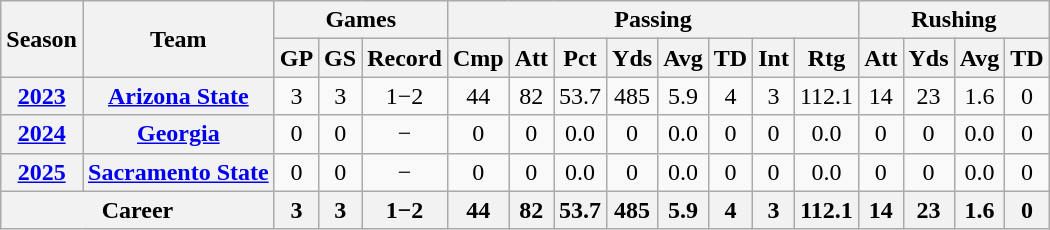<table class="wikitable" style="text-align:center;">
<tr>
<th rowspan="2">Season</th>
<th rowspan="2">Team</th>
<th colspan="3">Games</th>
<th colspan="8">Passing</th>
<th colspan="5">Rushing</th>
</tr>
<tr>
<th>GP</th>
<th>GS</th>
<th>Record</th>
<th>Cmp</th>
<th>Att</th>
<th>Pct</th>
<th>Yds</th>
<th>Avg</th>
<th>TD</th>
<th>Int</th>
<th>Rtg</th>
<th>Att</th>
<th>Yds</th>
<th>Avg</th>
<th>TD</th>
</tr>
<tr>
<th><a href='#'>2023</a></th>
<th><a href='#'>Arizona State</a></th>
<td>3</td>
<td>3</td>
<td>1−2</td>
<td>44</td>
<td>82</td>
<td>53.7</td>
<td>485</td>
<td>5.9</td>
<td>4</td>
<td>3</td>
<td>112.1</td>
<td>14</td>
<td>23</td>
<td>1.6</td>
<td>0</td>
</tr>
<tr>
<th><a href='#'>2024</a></th>
<th><a href='#'>Georgia</a></th>
<td>0</td>
<td>0</td>
<td>−</td>
<td>0</td>
<td>0</td>
<td>0.0</td>
<td>0</td>
<td>0.0</td>
<td>0</td>
<td>0</td>
<td>0.0</td>
<td>0</td>
<td>0</td>
<td>0.0</td>
<td>0</td>
</tr>
<tr>
<th><a href='#'>2025</a></th>
<th><a href='#'>Sacramento State</a></th>
<td>0</td>
<td>0</td>
<td>−</td>
<td>0</td>
<td>0</td>
<td>0.0</td>
<td>0</td>
<td>0.0</td>
<td>0</td>
<td>0</td>
<td>0.0</td>
<td>0</td>
<td>0</td>
<td>0.0</td>
<td>0</td>
</tr>
<tr>
<th colspan="2">Career</th>
<th>3</th>
<th>3</th>
<th>1−2</th>
<th>44</th>
<th>82</th>
<th>53.7</th>
<th>485</th>
<th>5.9</th>
<th>4</th>
<th>3</th>
<th>112.1</th>
<th>14</th>
<th>23</th>
<th>1.6</th>
<th>0</th>
</tr>
</table>
